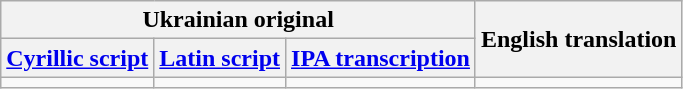<table class="wikitable">
<tr>
<th colspan=3>Ukrainian original</th>
<th rowspan=2>English translation</th>
</tr>
<tr style="white-space:nowrap;">
<th><a href='#'>Cyrillic script</a></th>
<th><a href='#'>Latin script</a></th>
<th><a href='#'>IPA transcription</a></th>
</tr>
<tr style="vertical-align:top; white-space:nowrap;">
<td></td>
<td></td>
<td></td>
<td></td>
</tr>
</table>
